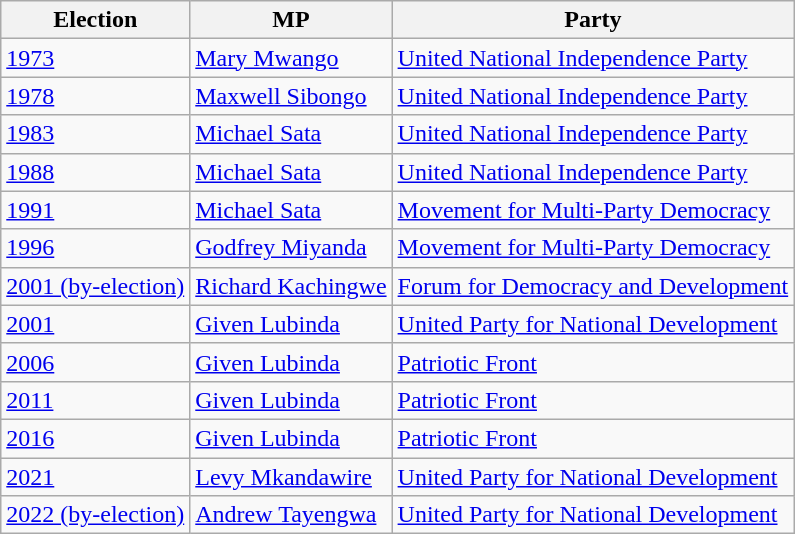<table class=wikitable>
<tr>
<th>Election</th>
<th>MP</th>
<th>Party</th>
</tr>
<tr>
<td><a href='#'>1973</a></td>
<td><a href='#'>Mary Mwango</a></td>
<td><a href='#'>United National Independence Party</a></td>
</tr>
<tr>
<td><a href='#'>1978</a></td>
<td><a href='#'>Maxwell Sibongo</a></td>
<td><a href='#'>United National Independence Party</a></td>
</tr>
<tr>
<td><a href='#'>1983</a></td>
<td><a href='#'>Michael Sata</a></td>
<td><a href='#'>United National Independence Party</a></td>
</tr>
<tr>
<td><a href='#'>1988</a></td>
<td><a href='#'>Michael Sata</a></td>
<td><a href='#'>United National Independence Party</a></td>
</tr>
<tr>
<td><a href='#'>1991</a></td>
<td><a href='#'>Michael Sata</a></td>
<td><a href='#'>Movement for Multi-Party Democracy</a></td>
</tr>
<tr>
<td><a href='#'>1996</a></td>
<td><a href='#'>Godfrey Miyanda</a></td>
<td><a href='#'>Movement for Multi-Party Democracy</a></td>
</tr>
<tr>
<td><a href='#'>2001 (by-election)</a></td>
<td><a href='#'>Richard Kachingwe</a></td>
<td><a href='#'>Forum for Democracy and Development</a></td>
</tr>
<tr>
<td><a href='#'>2001</a></td>
<td><a href='#'>Given Lubinda</a></td>
<td><a href='#'>United Party for National Development</a></td>
</tr>
<tr>
<td><a href='#'>2006</a></td>
<td><a href='#'>Given Lubinda</a></td>
<td><a href='#'>Patriotic Front</a></td>
</tr>
<tr>
<td><a href='#'>2011</a></td>
<td><a href='#'>Given Lubinda</a></td>
<td><a href='#'>Patriotic Front</a></td>
</tr>
<tr>
<td><a href='#'>2016</a></td>
<td><a href='#'>Given Lubinda</a></td>
<td><a href='#'>Patriotic Front</a></td>
</tr>
<tr>
<td><a href='#'>2021</a></td>
<td><a href='#'>Levy Mkandawire</a></td>
<td><a href='#'>United Party for National Development</a></td>
</tr>
<tr>
<td><a href='#'>2022 (by-election)</a></td>
<td><a href='#'>Andrew Tayengwa</a></td>
<td><a href='#'>United Party for National Development</a></td>
</tr>
</table>
